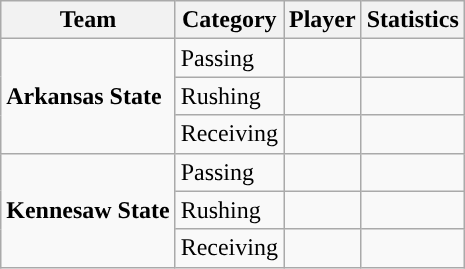<table class="wikitable" style="float: right;">
<tr>
<th>Team</th>
<th>Category</th>
<th>Player</th>
<th>Statistics</th>
</tr>
<tr>
<td rowspan=3><strong>Arkansas State</strong></td>
<td>Passing</td>
<td></td>
<td></td>
</tr>
<tr>
<td>Rushing</td>
<td></td>
<td></td>
</tr>
<tr>
<td>Receiving</td>
<td></td>
<td></td>
</tr>
<tr>
<td rowspan=3><strong>Kennesaw State</strong></td>
<td>Passing</td>
<td></td>
<td></td>
</tr>
<tr>
<td>Rushing</td>
<td></td>
<td></td>
</tr>
<tr>
<td>Receiving</td>
<td></td>
<td></td>
</tr>
</table>
